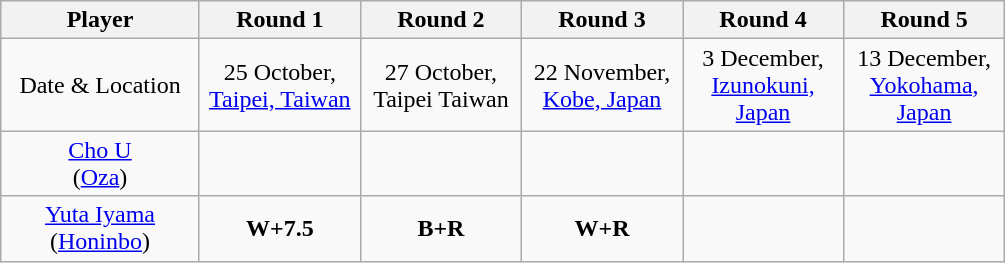<table class="wikitable" style="text-align:center;">
<tr>
<th width=125>Player</th>
<th width=100>Round 1</th>
<th width=100>Round 2</th>
<th width=100>Round 3</th>
<th width=100>Round 4</th>
<th width=100>Round 5</th>
</tr>
<tr>
<td>Date & Location</td>
<td>25 October, <a href='#'>Taipei, Taiwan</a></td>
<td>27 October, Taipei Taiwan</td>
<td>22 November, <a href='#'> Kobe, Japan</a></td>
<td>3 December, <a href='#'> Izunokuni, Japan</a></td>
<td>13 December, <a href='#'>Yokohama, Japan</a></td>
</tr>
<tr>
<td><a href='#'>Cho U</a><br>(<a href='#'>Oza</a>)</td>
<td></td>
<td></td>
<td></td>
<td></td>
<td></td>
</tr>
<tr>
<td><a href='#'>Yuta Iyama</a><br>(<a href='#'>Honinbo</a>)</td>
<td><strong>W+7.5</strong></td>
<td><strong>B+R</strong></td>
<td><strong>W+R</strong></td>
<td></td>
<td></td>
</tr>
</table>
